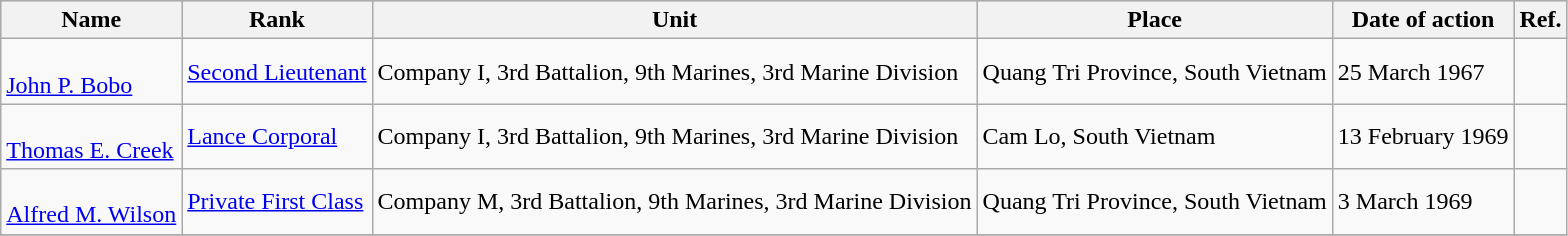<table class="wikitable" style="text-align:left">
<tr bgcolor="#CCCCCC">
<th>Name</th>
<th>Rank</th>
<th>Unit</th>
<th>Place</th>
<th>Date of action</th>
<th>Ref.</th>
</tr>
<tr>
<td><br><a href='#'>John P. Bobo</a></td>
<td><a href='#'>Second Lieutenant</a></td>
<td>Company I, 3rd Battalion, 9th Marines, 3rd Marine Division</td>
<td>Quang Tri Province, South Vietnam</td>
<td>25 March 1967</td>
<td></td>
</tr>
<tr>
<td><br><a href='#'>Thomas E. Creek</a></td>
<td><a href='#'>Lance Corporal</a></td>
<td>Company I, 3rd Battalion, 9th Marines, 3rd Marine Division</td>
<td>Cam Lo, South Vietnam</td>
<td>13 February 1969</td>
<td></td>
</tr>
<tr>
<td><br><a href='#'>Alfred M. Wilson</a></td>
<td><a href='#'>Private First Class</a></td>
<td>Company M, 3rd Battalion, 9th Marines, 3rd Marine Division</td>
<td>Quang Tri Province, South Vietnam</td>
<td>3 March 1969</td>
<td></td>
</tr>
<tr>
</tr>
</table>
